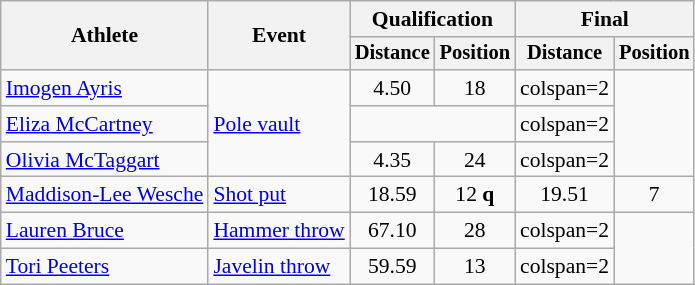<table class=wikitable style=font-size:90%>
<tr>
<th rowspan=2>Athlete</th>
<th rowspan=2>Event</th>
<th colspan=2>Qualification</th>
<th colspan=2>Final</th>
</tr>
<tr style=font-size:95%>
<th>Distance</th>
<th>Position</th>
<th>Distance</th>
<th>Position</th>
</tr>
<tr align=center>
<td align=left><a href='#'>Imogen Ayris</a></td>
<td align=left rowspan=3><a href='#'>Pole vault</a></td>
<td>4.50</td>
<td>18</td>
<td>colspan=2 </td>
</tr>
<tr align=center>
<td align=left><a href='#'>Eliza McCartney</a></td>
<td colspan=2></td>
<td>colspan=2 </td>
</tr>
<tr align=center>
<td align=left><a href='#'>Olivia McTaggart</a></td>
<td>4.35</td>
<td>24</td>
<td>colspan=2 </td>
</tr>
<tr align=center>
<td align=left><a href='#'>Maddison-Lee Wesche</a></td>
<td align=left><a href='#'>Shot put</a></td>
<td>18.59</td>
<td>12 <strong>q</strong></td>
<td>19.51 </td>
<td>7</td>
</tr>
<tr align=center>
<td align=left><a href='#'>Lauren Bruce</a></td>
<td align=left><a href='#'>Hammer throw</a></td>
<td>67.10</td>
<td>28</td>
<td>colspan=2 </td>
</tr>
<tr align=center>
<td align=left><a href='#'>Tori Peeters</a></td>
<td align=left><a href='#'>Javelin throw</a></td>
<td>59.59</td>
<td>13</td>
<td>colspan=2 </td>
</tr>
</table>
